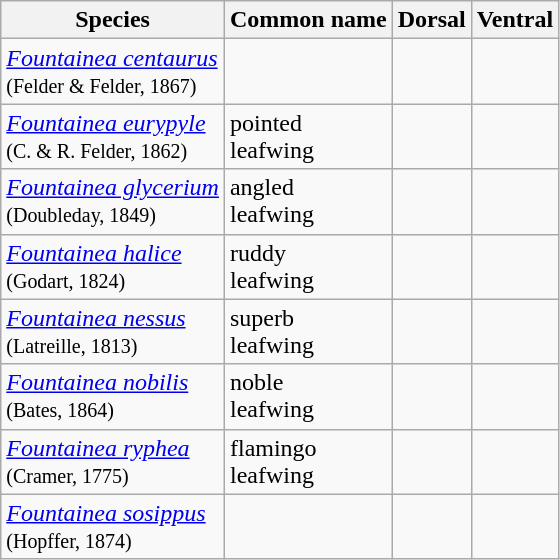<table class="wikitable">
<tr>
<th>Species</th>
<th>Common name</th>
<th>Dorsal</th>
<th>Ventral</th>
</tr>
<tr>
<td><em><a href='#'>Fountainea centaurus</a></em><br><small>(Felder & Felder, 1867)</small></td>
<td></td>
<td></td>
<td></td>
</tr>
<tr>
<td><em><a href='#'>Fountainea eurypyle</a></em><br><small>(C. & R. Felder, 1862)</small></td>
<td>pointed<br>leafwing</td>
<td></td>
<td></td>
</tr>
<tr>
<td><em><a href='#'>Fountainea glycerium</a></em><br><small>(Doubleday, 1849)</small></td>
<td>angled<br>leafwing</td>
<td></td>
<td></td>
</tr>
<tr>
<td><em><a href='#'>Fountainea halice</a></em><br><small>(Godart, 1824)</small></td>
<td>ruddy<br>leafwing</td>
<td></td>
<td></td>
</tr>
<tr>
<td><em><a href='#'>Fountainea nessus</a></em><br><small>(Latreille, 1813)</small></td>
<td>superb<br>leafwing</td>
<td></td>
<td></td>
</tr>
<tr>
<td><em><a href='#'>Fountainea nobilis</a></em><br><small>(Bates, 1864)</small></td>
<td>noble<br>leafwing</td>
<td></td>
<td></td>
</tr>
<tr>
<td><em><a href='#'>Fountainea ryphea</a></em><br><small>(Cramer, 1775)</small></td>
<td>flamingo<br>leafwing</td>
<td></td>
<td></td>
</tr>
<tr>
<td><em><a href='#'>Fountainea sosippus</a></em><br><small>(Hopffer, 1874)</small></td>
<td></td>
<td></td>
<td></td>
</tr>
</table>
